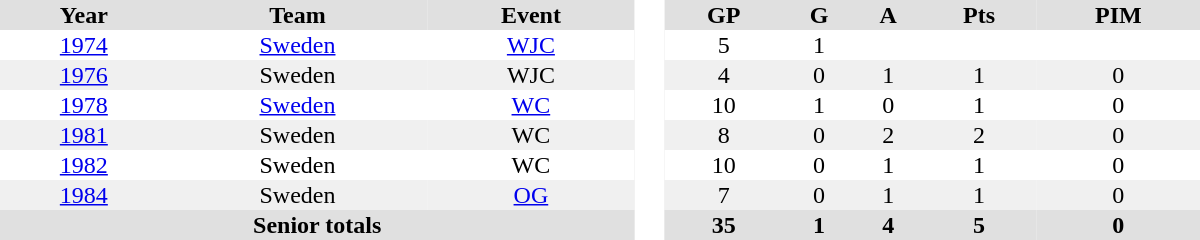<table border="0" cellpadding="1" cellspacing="0" style="text-align:center; width:50em">
<tr ALIGN="center" bgcolor="#e0e0e0">
<th>Year</th>
<th>Team</th>
<th>Event</th>
<th rowspan="99" bgcolor="#ffffff"> </th>
<th>GP</th>
<th>G</th>
<th>A</th>
<th>Pts</th>
<th>PIM</th>
</tr>
<tr>
<td><a href='#'>1974</a></td>
<td><a href='#'>Sweden</a></td>
<td><a href='#'>WJC</a></td>
<td>5</td>
<td>1</td>
<td></td>
<td></td>
<td></td>
</tr>
<tr bgcolor="#f0f0f0">
<td><a href='#'>1976</a></td>
<td>Sweden</td>
<td>WJC</td>
<td>4</td>
<td>0</td>
<td>1</td>
<td>1</td>
<td>0</td>
</tr>
<tr>
<td><a href='#'>1978</a></td>
<td><a href='#'>Sweden</a></td>
<td><a href='#'>WC</a></td>
<td>10</td>
<td>1</td>
<td>0</td>
<td>1</td>
<td>0</td>
</tr>
<tr bgcolor="#f0f0f0">
<td><a href='#'>1981</a></td>
<td>Sweden</td>
<td>WC</td>
<td>8</td>
<td>0</td>
<td>2</td>
<td>2</td>
<td>0</td>
</tr>
<tr>
<td><a href='#'>1982</a></td>
<td>Sweden</td>
<td>WC</td>
<td>10</td>
<td>0</td>
<td>1</td>
<td>1</td>
<td>0</td>
</tr>
<tr bgcolor="#f0f0f0">
<td><a href='#'>1984</a></td>
<td>Sweden</td>
<td><a href='#'>OG</a></td>
<td>7</td>
<td>0</td>
<td>1</td>
<td>1</td>
<td>0</td>
</tr>
<tr bgcolor="#e0e0e0">
<th colspan=3>Senior totals</th>
<th>35</th>
<th>1</th>
<th>4</th>
<th>5</th>
<th>0</th>
</tr>
</table>
